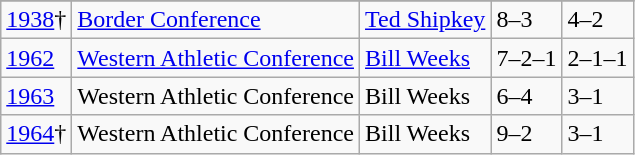<table class="wikitable">
<tr>
</tr>
<tr>
<td><a href='#'>1938</a>†</td>
<td><a href='#'>Border Conference</a></td>
<td><a href='#'>Ted Shipkey</a></td>
<td>8–3</td>
<td>4–2</td>
</tr>
<tr>
<td><a href='#'>1962</a></td>
<td><a href='#'>Western Athletic Conference</a></td>
<td><a href='#'>Bill Weeks</a></td>
<td>7–2–1</td>
<td>2–1–1</td>
</tr>
<tr>
<td><a href='#'>1963</a></td>
<td>Western Athletic Conference</td>
<td>Bill Weeks</td>
<td>6–4</td>
<td>3–1</td>
</tr>
<tr>
<td><a href='#'>1964</a>†</td>
<td>Western Athletic Conference</td>
<td>Bill Weeks</td>
<td>9–2</td>
<td>3–1</td>
</tr>
</table>
